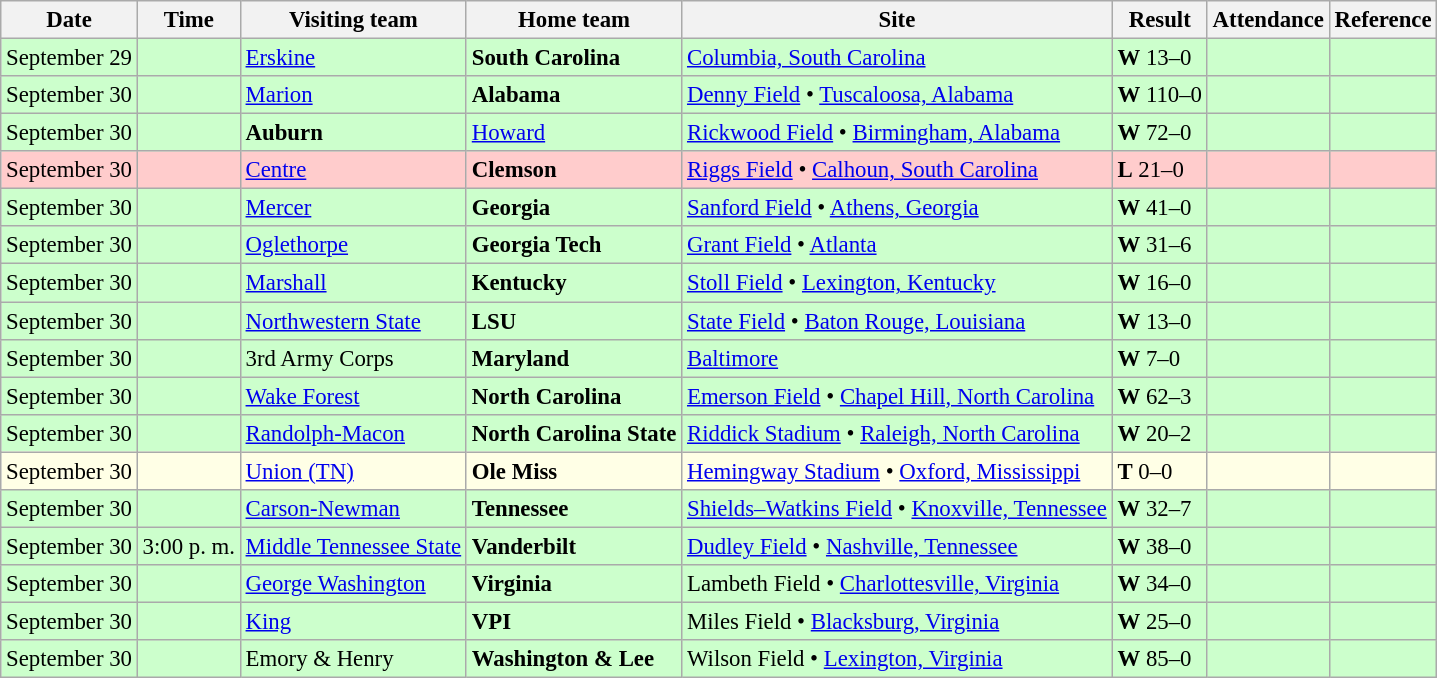<table class="wikitable" style="font-size:95%;">
<tr>
<th>Date</th>
<th>Time</th>
<th>Visiting team</th>
<th>Home team</th>
<th>Site</th>
<th>Result</th>
<th>Attendance</th>
<th class="unsortable">Reference</th>
</tr>
<tr bgcolor=ccffcc>
<td>September 29</td>
<td></td>
<td><a href='#'>Erskine</a></td>
<td><strong>South Carolina</strong></td>
<td><a href='#'>Columbia, South Carolina</a></td>
<td><strong>W</strong> 13–0</td>
<td></td>
<td></td>
</tr>
<tr bgcolor=ccffcc>
<td>September 30</td>
<td></td>
<td><a href='#'>Marion</a></td>
<td><strong>Alabama</strong></td>
<td><a href='#'>Denny Field</a> • <a href='#'>Tuscaloosa, Alabama</a></td>
<td><strong>W</strong> 110–0</td>
<td></td>
<td></td>
</tr>
<tr bgcolor=ccffcc>
<td>September 30</td>
<td></td>
<td><strong>Auburn</strong></td>
<td><a href='#'>Howard</a></td>
<td><a href='#'>Rickwood Field</a> • <a href='#'>Birmingham, Alabama</a></td>
<td><strong>W</strong> 72–0</td>
<td></td>
<td></td>
</tr>
<tr bgcolor=ffcccc>
<td>September 30</td>
<td></td>
<td><a href='#'>Centre</a></td>
<td><strong>Clemson</strong></td>
<td><a href='#'>Riggs Field</a> • <a href='#'>Calhoun, South Carolina</a></td>
<td><strong>L</strong> 21–0</td>
<td></td>
<td></td>
</tr>
<tr bgcolor=ccffcc>
<td>September 30</td>
<td></td>
<td><a href='#'>Mercer</a></td>
<td><strong>Georgia</strong></td>
<td><a href='#'>Sanford Field</a> • <a href='#'>Athens, Georgia</a></td>
<td><strong>W</strong> 41–0</td>
<td></td>
<td></td>
</tr>
<tr bgcolor=ccffcc>
<td>September 30</td>
<td></td>
<td><a href='#'>Oglethorpe</a></td>
<td><strong>Georgia Tech</strong></td>
<td><a href='#'>Grant Field</a> • <a href='#'>Atlanta</a></td>
<td><strong>W</strong> 31–6</td>
<td></td>
<td></td>
</tr>
<tr bgcolor=ccffcc>
<td>September 30</td>
<td></td>
<td><a href='#'>Marshall</a></td>
<td><strong>Kentucky</strong></td>
<td><a href='#'>Stoll Field</a> • <a href='#'>Lexington, Kentucky</a></td>
<td><strong>W</strong> 16–0</td>
<td></td>
<td></td>
</tr>
<tr bgcolor=ccffcc>
<td>September 30</td>
<td></td>
<td><a href='#'>Northwestern State</a></td>
<td><strong>LSU</strong></td>
<td><a href='#'>State Field</a> • <a href='#'>Baton Rouge, Louisiana</a></td>
<td><strong>W</strong> 13–0</td>
<td></td>
<td></td>
</tr>
<tr bgcolor=ccffcc>
<td>September 30</td>
<td></td>
<td>3rd Army Corps</td>
<td><strong>Maryland</strong></td>
<td><a href='#'>Baltimore</a></td>
<td><strong>W</strong> 7–0</td>
<td></td>
<td></td>
</tr>
<tr bgcolor=ccffcc>
<td>September 30</td>
<td></td>
<td><a href='#'>Wake Forest</a></td>
<td><strong>North Carolina</strong></td>
<td><a href='#'>Emerson Field</a> • <a href='#'>Chapel Hill, North Carolina</a></td>
<td><strong>W</strong> 62–3</td>
<td></td>
<td></td>
</tr>
<tr bgcolor=ccffcc>
<td>September 30</td>
<td></td>
<td><a href='#'>Randolph-Macon</a></td>
<td><strong>North Carolina State</strong></td>
<td><a href='#'>Riddick Stadium</a> • <a href='#'>Raleigh, North Carolina</a></td>
<td><strong>W</strong> 20–2</td>
<td></td>
<td></td>
</tr>
<tr bgcolor=ffffe6>
<td>September 30</td>
<td></td>
<td><a href='#'>Union (TN)</a></td>
<td><strong>Ole Miss</strong></td>
<td><a href='#'>Hemingway Stadium</a> • <a href='#'>Oxford, Mississippi</a></td>
<td><strong>T</strong> 0–0</td>
<td></td>
<td></td>
</tr>
<tr bgcolor=ccffcc>
<td>September 30</td>
<td></td>
<td><a href='#'>Carson-Newman</a></td>
<td><strong>Tennessee</strong></td>
<td><a href='#'>Shields–Watkins Field</a> • <a href='#'>Knoxville, Tennessee</a></td>
<td><strong>W</strong> 32–7</td>
<td></td>
<td></td>
</tr>
<tr bgcolor=ccffcc>
<td>September 30</td>
<td>3:00 p. m.</td>
<td><a href='#'>Middle Tennessee State</a></td>
<td><strong>Vanderbilt</strong></td>
<td><a href='#'>Dudley Field</a> • <a href='#'>Nashville, Tennessee</a></td>
<td><strong>W</strong> 38–0</td>
<td></td>
<td></td>
</tr>
<tr bgcolor=ccffcc>
<td>September 30</td>
<td></td>
<td><a href='#'>George Washington</a></td>
<td><strong>Virginia</strong></td>
<td>Lambeth Field • <a href='#'>Charlottesville, Virginia</a></td>
<td><strong>W</strong> 34–0</td>
<td></td>
<td></td>
</tr>
<tr bgcolor=ccffcc>
<td>September 30</td>
<td></td>
<td><a href='#'>King</a></td>
<td><strong>VPI</strong></td>
<td>Miles Field • <a href='#'>Blacksburg, Virginia</a></td>
<td><strong>W</strong> 25–0</td>
<td></td>
<td></td>
</tr>
<tr bgcolor=ccffcc>
<td>September 30</td>
<td></td>
<td>Emory & Henry</td>
<td><strong>Washington & Lee</strong></td>
<td>Wilson Field •  <a href='#'>Lexington, Virginia</a></td>
<td><strong>W</strong> 85–0</td>
<td></td>
<td></td>
</tr>
</table>
